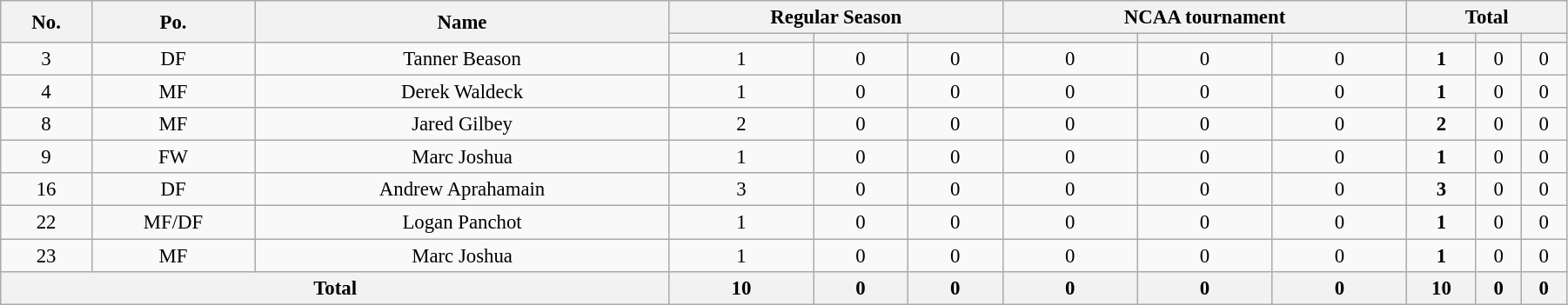<table class="wikitable" style="text-align:center; font-size:95%; width:95%;">
<tr>
<th rowspan=2>No.</th>
<th rowspan=2>Po.</th>
<th rowspan=2>Name</th>
<th colspan=3>Regular Season</th>
<th colspan=3>NCAA tournament</th>
<th colspan=3>Total</th>
</tr>
<tr>
<th></th>
<th></th>
<th></th>
<th></th>
<th></th>
<th></th>
<th></th>
<th></th>
<th></th>
</tr>
<tr>
<td>3</td>
<td>DF</td>
<td>Tanner Beason</td>
<td>1</td>
<td>0</td>
<td>0</td>
<td>0</td>
<td>0</td>
<td>0</td>
<td><strong>1</strong></td>
<td>0</td>
<td>0</td>
</tr>
<tr>
<td>4</td>
<td>MF</td>
<td>Derek Waldeck</td>
<td>1</td>
<td>0</td>
<td>0</td>
<td>0</td>
<td>0</td>
<td>0</td>
<td><strong>1</strong></td>
<td>0</td>
<td>0</td>
</tr>
<tr>
<td>8</td>
<td>MF</td>
<td>Jared Gilbey</td>
<td>2</td>
<td>0</td>
<td>0</td>
<td>0</td>
<td>0</td>
<td>0</td>
<td><strong>2</strong></td>
<td>0</td>
<td>0</td>
</tr>
<tr>
<td>9</td>
<td>FW</td>
<td>Marc Joshua</td>
<td>1</td>
<td>0</td>
<td>0</td>
<td>0</td>
<td>0</td>
<td>0</td>
<td><strong>1</strong></td>
<td>0</td>
<td>0</td>
</tr>
<tr>
<td>16</td>
<td>DF</td>
<td>Andrew Aprahamain</td>
<td>3</td>
<td>0</td>
<td>0</td>
<td>0</td>
<td>0</td>
<td>0</td>
<td><strong>3</strong></td>
<td>0</td>
<td>0</td>
</tr>
<tr>
<td>22</td>
<td>MF/DF</td>
<td>Logan Panchot</td>
<td>1</td>
<td>0</td>
<td>0</td>
<td>0</td>
<td>0</td>
<td>0</td>
<td><strong>1</strong></td>
<td>0</td>
<td>0</td>
</tr>
<tr>
<td>23</td>
<td>MF</td>
<td>Marc Joshua</td>
<td>1</td>
<td>0</td>
<td>0</td>
<td>0</td>
<td>0</td>
<td>0</td>
<td><strong>1</strong></td>
<td>0</td>
<td>0</td>
</tr>
<tr>
<th colspan=3>Total</th>
<th>10</th>
<th>0</th>
<th>0</th>
<th>0</th>
<th>0</th>
<th>0</th>
<th>10</th>
<th>0</th>
<th>0</th>
</tr>
</table>
